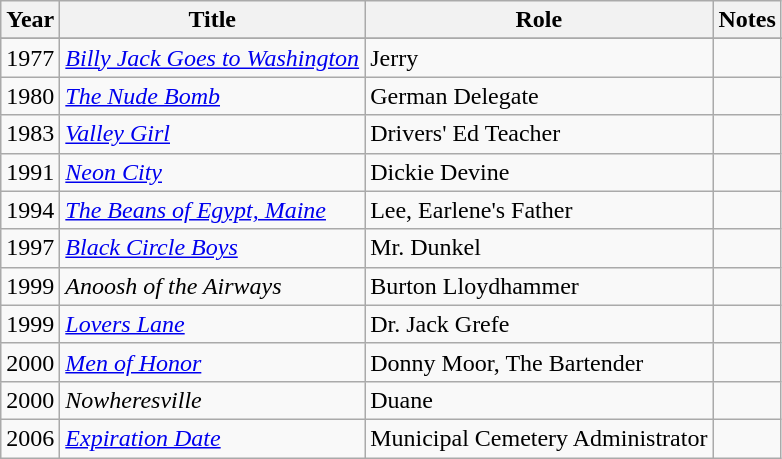<table class="wikitable sortable">
<tr>
<th>Year</th>
<th>Title</th>
<th>Role</th>
<th>Notes</th>
</tr>
<tr>
</tr>
<tr>
<td>1977</td>
<td><em><a href='#'>Billy Jack Goes to Washington</a></em></td>
<td>Jerry</td>
<td></td>
</tr>
<tr>
<td>1980</td>
<td><em><a href='#'>The Nude Bomb</a></em></td>
<td>German Delegate</td>
<td></td>
</tr>
<tr>
<td>1983</td>
<td><a href='#'><em>Valley Girl</em></a></td>
<td>Drivers' Ed Teacher</td>
<td></td>
</tr>
<tr>
<td>1991</td>
<td><em><a href='#'>Neon City</a></em></td>
<td>Dickie Devine</td>
<td></td>
</tr>
<tr>
<td>1994</td>
<td><em><a href='#'>The Beans of Egypt, Maine</a></em></td>
<td>Lee, Earlene's Father</td>
<td></td>
</tr>
<tr>
<td>1997</td>
<td><em><a href='#'>Black Circle Boys</a></em></td>
<td>Mr. Dunkel</td>
<td></td>
</tr>
<tr>
<td>1999</td>
<td><em>Anoosh of the Airways</em></td>
<td>Burton Lloydhammer</td>
<td></td>
</tr>
<tr>
<td>1999</td>
<td><a href='#'><em>Lovers Lane</em></a></td>
<td>Dr. Jack Grefe</td>
<td></td>
</tr>
<tr>
<td>2000</td>
<td><em><a href='#'>Men of Honor</a></em></td>
<td>Donny Moor, The Bartender</td>
<td></td>
</tr>
<tr>
<td>2000</td>
<td><em>Nowheresville</em></td>
<td>Duane</td>
<td></td>
</tr>
<tr>
<td>2006</td>
<td><a href='#'><em>Expiration Date</em></a></td>
<td>Municipal Cemetery Administrator</td>
<td></td>
</tr>
</table>
